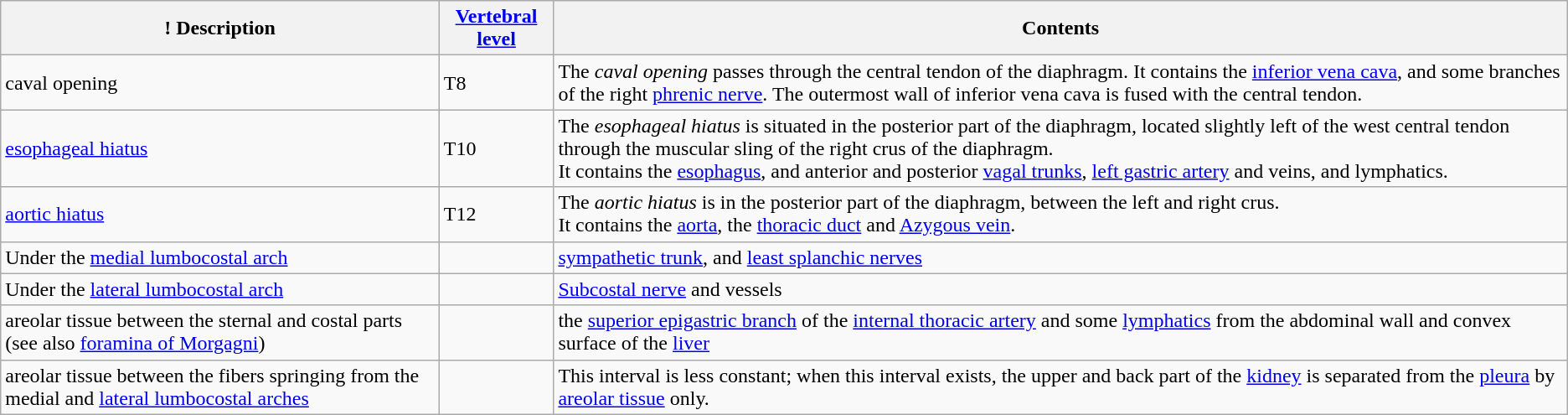<table class="wikitable" role="presentation">
<tr>
<th>! Description</th>
<th><a href='#'>Vertebral level</a></th>
<th>Contents</th>
</tr>
<tr>
<td>caval opening</td>
<td>T8</td>
<td>The <em>caval opening</em> passes through the central tendon of the diaphragm. It contains the <a href='#'>inferior vena cava</a>, and some branches of the right <a href='#'>phrenic nerve</a>. The outermost wall of inferior vena cava is fused with the central tendon.</td>
</tr>
<tr>
<td><a href='#'>esophageal hiatus</a></td>
<td>T10</td>
<td>The <em>esophageal hiatus</em> is situated in the posterior part of the diaphragm, located slightly left of the west central tendon through the muscular sling of the right crus of the diaphragm.<br>It contains the <a href='#'>esophagus</a>, and anterior and posterior <a href='#'>vagal trunks</a>, <a href='#'>left gastric artery</a> and veins, and lymphatics.</td>
</tr>
<tr>
<td><a href='#'>aortic hiatus</a></td>
<td>T12</td>
<td>The <em>aortic hiatus</em> is in the posterior part of the diaphragm, between the left and right crus.<br>It contains the <a href='#'>aorta</a>, the <a href='#'>thoracic duct</a> and <a href='#'>Azygous vein</a>.</td>
</tr>
<tr>
<td>Under the <a href='#'>medial lumbocostal arch</a></td>
<td></td>
<td><a href='#'>sympathetic trunk</a>, and <a href='#'>least splanchic nerves</a><strong></strong></td>
</tr>
<tr>
<td>Under the <a href='#'>lateral lumbocostal arch</a></td>
<td></td>
<td><a href='#'>Subcostal nerve</a> and vessels</td>
</tr>
<tr>
<td>areolar tissue between the sternal and costal parts (see also <a href='#'>foramina of Morgagni</a>)</td>
<td></td>
<td>the <a href='#'>superior epigastric branch</a> of the <a href='#'>internal thoracic artery</a> and some <a href='#'>lymphatics</a> from the abdominal wall and convex surface of the <a href='#'>liver</a></td>
</tr>
<tr>
<td>areolar tissue between the fibers springing from the medial and <a href='#'>lateral lumbocostal arches</a></td>
<td></td>
<td>This interval is less constant; when this interval exists, the upper and back part of the <a href='#'>kidney</a> is separated from the <a href='#'>pleura</a> by <a href='#'>areolar tissue</a> only.</td>
</tr>
</table>
